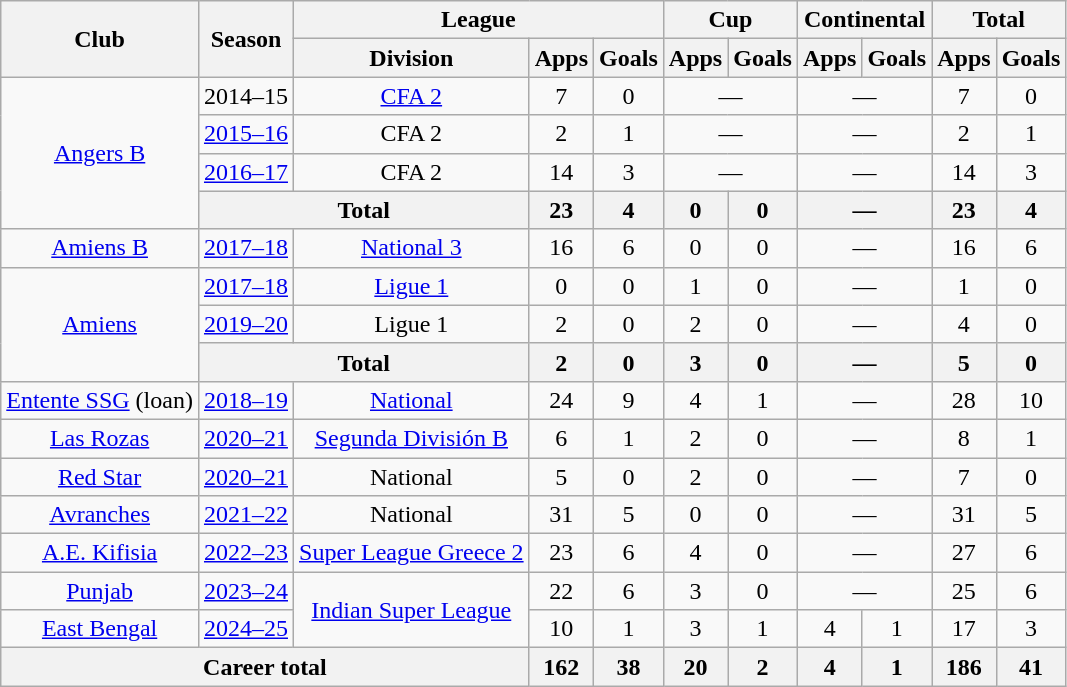<table class="wikitable" style="text-align: center;">
<tr>
<th rowspan="2">Club</th>
<th rowspan="2">Season</th>
<th colspan="3">League</th>
<th colspan="2">Cup</th>
<th colspan="2">Continental</th>
<th colspan="2">Total</th>
</tr>
<tr>
<th>Division</th>
<th>Apps</th>
<th>Goals</th>
<th>Apps</th>
<th>Goals</th>
<th>Apps</th>
<th>Goals</th>
<th>Apps</th>
<th>Goals</th>
</tr>
<tr>
<td rowspan="4"><a href='#'>Angers B</a></td>
<td>2014–15</td>
<td><a href='#'>CFA 2</a></td>
<td>7</td>
<td>0</td>
<td colspan="2">—</td>
<td colspan="2">—</td>
<td>7</td>
<td>0</td>
</tr>
<tr>
<td><a href='#'>2015–16</a></td>
<td>CFA 2</td>
<td>2</td>
<td>1</td>
<td colspan="2">—</td>
<td colspan="2">—</td>
<td>2</td>
<td>1</td>
</tr>
<tr>
<td><a href='#'>2016–17</a></td>
<td>CFA 2</td>
<td>14</td>
<td>3</td>
<td colspan="2">—</td>
<td colspan="2">—</td>
<td>14</td>
<td>3</td>
</tr>
<tr>
<th colspan="2">Total</th>
<th>23</th>
<th>4</th>
<th>0</th>
<th>0</th>
<th colspan="2">—</th>
<th>23</th>
<th>4</th>
</tr>
<tr>
<td rowspan="1"><a href='#'>Amiens B</a></td>
<td><a href='#'>2017–18</a></td>
<td><a href='#'>National 3</a></td>
<td>16</td>
<td>6</td>
<td>0</td>
<td>0</td>
<td colspan="2">—</td>
<td>16</td>
<td>6</td>
</tr>
<tr>
<td rowspan="3"><a href='#'>Amiens</a></td>
<td><a href='#'>2017–18</a></td>
<td><a href='#'>Ligue 1</a></td>
<td>0</td>
<td>0</td>
<td>1</td>
<td>0</td>
<td colspan="2">—</td>
<td>1</td>
<td>0</td>
</tr>
<tr>
<td><a href='#'>2019–20</a></td>
<td>Ligue 1</td>
<td>2</td>
<td>0</td>
<td>2</td>
<td>0</td>
<td colspan="2">—</td>
<td>4</td>
<td>0</td>
</tr>
<tr>
<th colspan="2">Total</th>
<th>2</th>
<th>0</th>
<th>3</th>
<th>0</th>
<th colspan="2">—</th>
<th>5</th>
<th>0</th>
</tr>
<tr>
<td rowspan="1"><a href='#'>Entente SSG</a> (loan)</td>
<td><a href='#'>2018–19</a></td>
<td><a href='#'>National</a></td>
<td>24</td>
<td>9</td>
<td>4</td>
<td>1</td>
<td colspan="2">—</td>
<td>28</td>
<td>10</td>
</tr>
<tr>
<td><a href='#'>Las Rozas</a></td>
<td><a href='#'>2020–21</a></td>
<td><a href='#'>Segunda División B</a></td>
<td>6</td>
<td>1</td>
<td>2</td>
<td>0</td>
<td colspan="2">—</td>
<td>8</td>
<td>1</td>
</tr>
<tr>
<td><a href='#'>Red Star</a></td>
<td><a href='#'>2020–21</a></td>
<td>National</td>
<td>5</td>
<td>0</td>
<td>2</td>
<td>0</td>
<td colspan="2">—</td>
<td>7</td>
<td>0</td>
</tr>
<tr>
<td><a href='#'>Avranches</a></td>
<td><a href='#'>2021–22</a></td>
<td>National</td>
<td>31</td>
<td>5</td>
<td>0</td>
<td>0</td>
<td colspan="2">—</td>
<td>31</td>
<td>5</td>
</tr>
<tr>
<td><a href='#'>A.E. Kifisia</a></td>
<td><a href='#'>2022–23</a></td>
<td><a href='#'>Super League Greece 2</a></td>
<td>23</td>
<td>6</td>
<td>4</td>
<td>0</td>
<td colspan="2">—</td>
<td>27</td>
<td>6</td>
</tr>
<tr>
<td><a href='#'>Punjab</a></td>
<td><a href='#'>2023–24</a></td>
<td rowspan="2"><a href='#'>Indian Super League</a></td>
<td>22</td>
<td>6</td>
<td>3</td>
<td>0</td>
<td colspan="2">—</td>
<td>25</td>
<td>6</td>
</tr>
<tr>
<td><a href='#'>East Bengal</a></td>
<td><a href='#'>2024–25</a></td>
<td>10</td>
<td>1</td>
<td>3</td>
<td>1</td>
<td>4</td>
<td>1</td>
<td>17</td>
<td>3</td>
</tr>
<tr>
<th colspan="3">Career total</th>
<th>162</th>
<th>38</th>
<th>20</th>
<th>2</th>
<th>4</th>
<th>1</th>
<th>186</th>
<th>41</th>
</tr>
</table>
